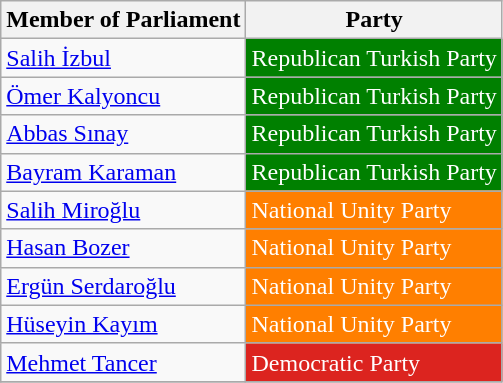<table class="wikitable">
<tr>
<th>Member of Parliament</th>
<th>Party</th>
</tr>
<tr>
<td><a href='#'>Salih İzbul</a></td>
<td style="background:#008000; color:white">Republican Turkish Party</td>
</tr>
<tr>
<td><a href='#'>Ömer Kalyoncu</a></td>
<td style="background:#008000; color:white">Republican Turkish Party</td>
</tr>
<tr>
<td><a href='#'>Abbas Sınay</a></td>
<td style="background:#008000; color:white">Republican Turkish Party</td>
</tr>
<tr>
<td><a href='#'>Bayram Karaman</a></td>
<td style="background:#008000; color:white">Republican Turkish Party</td>
</tr>
<tr>
<td><a href='#'>Salih Miroğlu</a></td>
<td style="background:#FF7F00; color:white">National Unity Party</td>
</tr>
<tr>
<td><a href='#'>Hasan Bozer</a></td>
<td style="background:#FF7F00; color:white">National Unity Party</td>
</tr>
<tr>
<td><a href='#'>Ergün Serdaroğlu</a></td>
<td style="background:#FF7F00; color:white">National Unity Party</td>
</tr>
<tr>
<td><a href='#'>Hüseyin Kayım</a></td>
<td style="background:#FF7F00; color:white">National Unity Party</td>
</tr>
<tr>
<td><a href='#'>Mehmet Tancer</a></td>
<td style="background:#DC241f; color:white">Democratic Party</td>
</tr>
<tr>
</tr>
</table>
